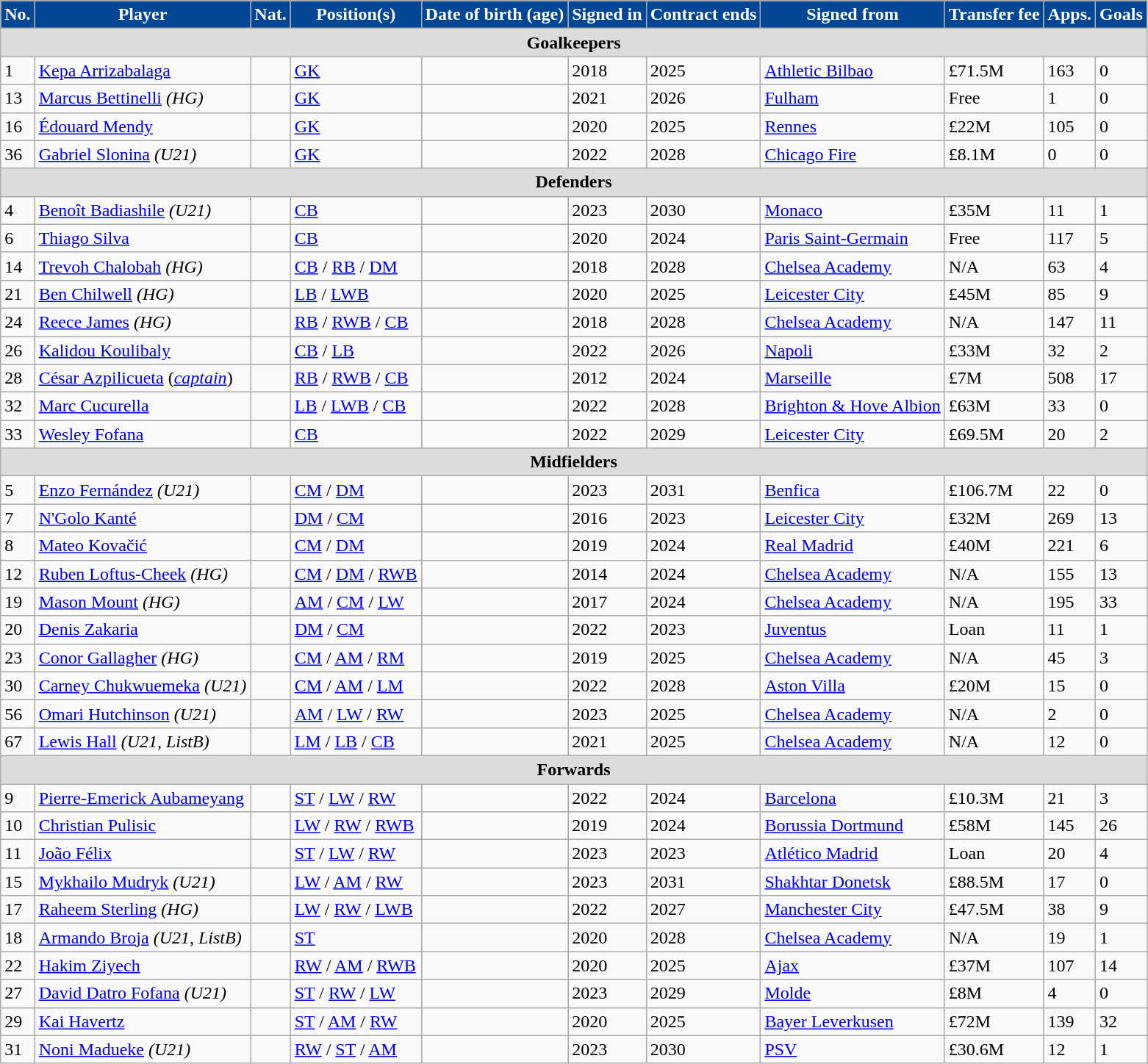<table class="wikitable sortable" style="text-align:left">
<tr>
<th style="background:#034694; color:white; text-align:center;">No.</th>
<th style="background:#034694; color:white; text-align:center;">Player</th>
<th style="background:#034694; color:white; text-align:center;">Nat.</th>
<th style="background:#034694; color:white; text-align:center;">Position(s)</th>
<th style="background:#034694; color:white; text-align:center;">Date of birth (age)</th>
<th style="background:#034694; color:white; text-align:center;">Signed in</th>
<th style="background:#034694; color:white; text-align:center;">Contract ends</th>
<th style="background:#034694; color:white; text-align:center;">Signed from</th>
<th style="background:#034694; color:white; text-align:center;">Transfer fee</th>
<th style="background:#034694; color:white; text-align:center;">Apps.</th>
<th style="background:#034694; color:white; text-align:center;">Goals</th>
</tr>
<tr>
<th colspan=11 style="background:#dcdcdc; text-align:center;">Goalkeepers</th>
</tr>
<tr>
<td>1</td>
<td><a href='#'>Kepa Arrizabalaga</a></td>
<td></td>
<td><a href='#'>GK</a></td>
<td></td>
<td>2018</td>
<td>2025</td>
<td> <a href='#'>Athletic Bilbao</a></td>
<td>£71.5M</td>
<td>163</td>
<td>0</td>
</tr>
<tr>
<td>13</td>
<td><a href='#'>Marcus Bettinelli</a> <em>(HG)</em></td>
<td></td>
<td><a href='#'>GK</a></td>
<td></td>
<td>2021</td>
<td>2026</td>
<td> <a href='#'>Fulham</a></td>
<td>Free</td>
<td>1</td>
<td>0</td>
</tr>
<tr>
<td>16</td>
<td><a href='#'>Édouard Mendy</a></td>
<td></td>
<td><a href='#'>GK</a></td>
<td></td>
<td>2020</td>
<td>2025</td>
<td> <a href='#'>Rennes</a></td>
<td>£22M</td>
<td>105</td>
<td>0</td>
</tr>
<tr>
<td>36</td>
<td><a href='#'>Gabriel Slonina</a> <em>(U21)</em></td>
<td></td>
<td><a href='#'>GK</a></td>
<td></td>
<td>2022</td>
<td>2028</td>
<td> <a href='#'>Chicago Fire</a></td>
<td>£8.1M</td>
<td>0</td>
<td>0</td>
</tr>
<tr>
<th colspan=11 style="background:#dcdcdc; text-align:center;">Defenders</th>
</tr>
<tr>
<td>4</td>
<td><a href='#'>Benoît Badiashile</a> <em>(U21)</em></td>
<td></td>
<td><a href='#'>CB</a></td>
<td></td>
<td>2023</td>
<td>2030</td>
<td> <a href='#'>Monaco</a></td>
<td>£35M</td>
<td>11</td>
<td>1</td>
</tr>
<tr>
<td>6</td>
<td><a href='#'>Thiago Silva</a></td>
<td></td>
<td><a href='#'>CB</a></td>
<td></td>
<td>2020</td>
<td>2024</td>
<td> <a href='#'>Paris Saint-Germain</a></td>
<td>Free</td>
<td>117</td>
<td>5</td>
</tr>
<tr>
<td>14</td>
<td><a href='#'>Trevoh Chalobah</a> <em>(HG)</em></td>
<td></td>
<td><a href='#'>CB</a> / <a href='#'>RB</a> / <a href='#'>DM</a></td>
<td></td>
<td>2018</td>
<td>2028</td>
<td> <a href='#'>Chelsea Academy</a></td>
<td>N/A</td>
<td>63</td>
<td>4</td>
</tr>
<tr>
<td>21</td>
<td><a href='#'>Ben Chilwell</a> <em>(HG)</em></td>
<td></td>
<td><a href='#'>LB</a> / <a href='#'>LWB</a></td>
<td></td>
<td>2020</td>
<td>2025</td>
<td> <a href='#'>Leicester City</a></td>
<td>£45M</td>
<td>85</td>
<td>9</td>
</tr>
<tr>
<td>24</td>
<td><a href='#'>Reece James</a> <em>(HG)</em></td>
<td></td>
<td><a href='#'>RB</a> / <a href='#'>RWB</a> / <a href='#'>CB</a></td>
<td></td>
<td>2018</td>
<td>2028</td>
<td> <a href='#'>Chelsea Academy</a></td>
<td>N/A</td>
<td>147</td>
<td>11</td>
</tr>
<tr>
<td>26</td>
<td><a href='#'>Kalidou Koulibaly</a></td>
<td></td>
<td><a href='#'>CB</a> / <a href='#'>LB</a></td>
<td></td>
<td>2022</td>
<td>2026</td>
<td> <a href='#'>Napoli</a></td>
<td>£33M</td>
<td>32</td>
<td>2</td>
</tr>
<tr>
<td>28</td>
<td><a href='#'>César Azpilicueta</a> (<em><a href='#'>captain</a></em>)</td>
<td></td>
<td><a href='#'>RB</a> / <a href='#'>RWB</a> / <a href='#'>CB</a></td>
<td></td>
<td>2012</td>
<td>2024</td>
<td> <a href='#'>Marseille</a></td>
<td>£7M</td>
<td>508</td>
<td>17</td>
</tr>
<tr>
<td>32</td>
<td><a href='#'>Marc Cucurella</a></td>
<td></td>
<td><a href='#'>LB</a> / <a href='#'>LWB</a> / <a href='#'>CB</a></td>
<td></td>
<td>2022</td>
<td>2028</td>
<td> <a href='#'>Brighton & Hove Albion</a></td>
<td>£63M</td>
<td>33</td>
<td>0</td>
</tr>
<tr>
<td>33</td>
<td><a href='#'>Wesley Fofana</a></td>
<td></td>
<td><a href='#'>CB</a></td>
<td></td>
<td>2022</td>
<td>2029</td>
<td> <a href='#'>Leicester City</a></td>
<td>£69.5M</td>
<td>20</td>
<td>2</td>
</tr>
<tr>
<th colspan=11 style="background:#dcdcdc; text-align:center;">Midfielders</th>
</tr>
<tr>
<td>5</td>
<td><a href='#'>Enzo Fernández</a> <em>(U21)</em></td>
<td></td>
<td><a href='#'>CM</a> / <a href='#'>DM</a></td>
<td></td>
<td>2023</td>
<td>2031</td>
<td> <a href='#'>Benfica</a></td>
<td>£106.7M</td>
<td>22</td>
<td>0</td>
</tr>
<tr>
<td>7</td>
<td><a href='#'>N'Golo Kanté</a></td>
<td></td>
<td><a href='#'>DM</a> / <a href='#'>CM</a></td>
<td></td>
<td>2016</td>
<td>2023</td>
<td> <a href='#'>Leicester City</a></td>
<td>£32M</td>
<td>269</td>
<td>13</td>
</tr>
<tr>
<td>8</td>
<td><a href='#'>Mateo Kovačić</a></td>
<td></td>
<td><a href='#'>CM</a> / <a href='#'>DM</a></td>
<td></td>
<td>2019</td>
<td>2024</td>
<td> <a href='#'>Real Madrid</a></td>
<td>£40M</td>
<td>221</td>
<td>6</td>
</tr>
<tr>
<td>12</td>
<td><a href='#'>Ruben Loftus-Cheek</a> <em>(HG)</em></td>
<td></td>
<td><a href='#'>CM</a> / <a href='#'>DM</a> / <a href='#'>RWB</a></td>
<td></td>
<td>2014</td>
<td>2024</td>
<td> <a href='#'>Chelsea Academy</a></td>
<td>N/A</td>
<td>155</td>
<td>13</td>
</tr>
<tr>
<td>19</td>
<td><a href='#'>Mason Mount</a> <em>(HG)</em></td>
<td></td>
<td><a href='#'>AM</a> / <a href='#'>CM</a> / <a href='#'>LW</a></td>
<td></td>
<td>2017</td>
<td>2024</td>
<td> <a href='#'>Chelsea Academy</a></td>
<td>N/A</td>
<td>195</td>
<td>33</td>
</tr>
<tr>
<td>20</td>
<td><a href='#'>Denis Zakaria</a></td>
<td></td>
<td><a href='#'>DM</a> / <a href='#'>CM</a></td>
<td></td>
<td>2022</td>
<td>2023</td>
<td> <a href='#'>Juventus</a></td>
<td>Loan</td>
<td>11</td>
<td>1</td>
</tr>
<tr>
<td>23</td>
<td><a href='#'>Conor Gallagher</a> <em>(HG)</em></td>
<td></td>
<td><a href='#'>CM</a> / <a href='#'>AM</a> / <a href='#'>RM</a></td>
<td></td>
<td>2019</td>
<td>2025</td>
<td> <a href='#'>Chelsea Academy</a></td>
<td>N/A</td>
<td>45</td>
<td>3</td>
</tr>
<tr>
<td>30</td>
<td><a href='#'>Carney Chukwuemeka</a> <em>(U21)</em></td>
<td></td>
<td><a href='#'>CM</a> / <a href='#'>AM</a> / <a href='#'>LM</a></td>
<td></td>
<td>2022</td>
<td>2028</td>
<td> <a href='#'>Aston Villa</a></td>
<td>£20M</td>
<td>15</td>
<td>0</td>
</tr>
<tr>
<td>56</td>
<td><a href='#'>Omari Hutchinson</a> <em>(U21)</em></td>
<td></td>
<td><a href='#'>AM</a> / <a href='#'>LW</a> / <a href='#'>RW</a></td>
<td></td>
<td>2023</td>
<td>2025</td>
<td> <a href='#'>Chelsea Academy</a></td>
<td>N/A</td>
<td>2</td>
<td>0</td>
</tr>
<tr>
<td>67</td>
<td><a href='#'>Lewis Hall</a> <em>(U21, ListB)</em></td>
<td></td>
<td><a href='#'>LM</a> / <a href='#'>LB</a> / <a href='#'>CB</a></td>
<td></td>
<td>2021</td>
<td>2025</td>
<td> <a href='#'>Chelsea Academy</a></td>
<td>N/A</td>
<td>12</td>
<td>0</td>
</tr>
<tr>
<th colspan=11 style="background:#dcdcdc; text-align:center;">Forwards</th>
</tr>
<tr>
<td>9</td>
<td><a href='#'>Pierre-Emerick Aubameyang</a></td>
<td></td>
<td><a href='#'>ST</a> / <a href='#'>LW</a> / <a href='#'>RW</a></td>
<td></td>
<td>2022</td>
<td>2024</td>
<td> <a href='#'>Barcelona</a></td>
<td>£10.3M</td>
<td>21</td>
<td>3</td>
</tr>
<tr>
<td>10</td>
<td><a href='#'>Christian Pulisic</a></td>
<td></td>
<td><a href='#'>LW</a> / <a href='#'>RW</a> / <a href='#'>RWB</a></td>
<td></td>
<td>2019</td>
<td>2024</td>
<td> <a href='#'>Borussia Dortmund</a></td>
<td>£58M</td>
<td>145</td>
<td>26</td>
</tr>
<tr>
<td>11</td>
<td><a href='#'>João Félix</a></td>
<td></td>
<td><a href='#'>ST</a> / <a href='#'>LW</a> / <a href='#'>RW</a></td>
<td></td>
<td>2023</td>
<td>2023</td>
<td> <a href='#'>Atlético Madrid</a></td>
<td>Loan</td>
<td>20</td>
<td>4</td>
</tr>
<tr>
<td>15</td>
<td><a href='#'>Mykhailo Mudryk</a> <em>(U21)</em></td>
<td></td>
<td><a href='#'>LW</a> / <a href='#'>AM</a> / <a href='#'>RW</a></td>
<td></td>
<td>2023</td>
<td>2031</td>
<td> <a href='#'>Shakhtar Donetsk</a></td>
<td>£88.5M</td>
<td>17</td>
<td>0</td>
</tr>
<tr>
<td>17</td>
<td><a href='#'>Raheem Sterling</a> <em>(HG)</em></td>
<td></td>
<td><a href='#'>LW</a> / <a href='#'>RW</a> / <a href='#'>LWB</a></td>
<td></td>
<td>2022</td>
<td>2027</td>
<td> <a href='#'>Manchester City</a></td>
<td>£47.5M</td>
<td>38</td>
<td>9</td>
</tr>
<tr>
<td>18</td>
<td><a href='#'>Armando Broja</a> <em>(U21, ListB)</em></td>
<td></td>
<td><a href='#'>ST</a></td>
<td></td>
<td>2020</td>
<td>2028</td>
<td> <a href='#'>Chelsea Academy</a></td>
<td>N/A</td>
<td>19</td>
<td>1</td>
</tr>
<tr>
<td>22</td>
<td><a href='#'>Hakim Ziyech</a></td>
<td></td>
<td><a href='#'>RW</a> / <a href='#'>AM</a> / <a href='#'>RWB</a></td>
<td></td>
<td>2020</td>
<td>2025</td>
<td> <a href='#'>Ajax</a></td>
<td>£37M</td>
<td>107</td>
<td>14</td>
</tr>
<tr>
<td>27</td>
<td><a href='#'>David Datro Fofana</a> <em>(U21)</em></td>
<td></td>
<td><a href='#'>ST</a> / <a href='#'>RW</a> / <a href='#'>LW</a></td>
<td></td>
<td>2023</td>
<td>2029</td>
<td> <a href='#'>Molde</a></td>
<td>£8M</td>
<td>4</td>
<td>0</td>
</tr>
<tr>
<td>29</td>
<td><a href='#'>Kai Havertz</a></td>
<td></td>
<td><a href='#'>ST</a> / <a href='#'>AM</a> / <a href='#'>RW</a></td>
<td></td>
<td>2020</td>
<td>2025</td>
<td> <a href='#'>Bayer Leverkusen</a></td>
<td>£72M</td>
<td>139</td>
<td>32</td>
</tr>
<tr>
<td>31</td>
<td><a href='#'>Noni Madueke</a> <em>(U21)</em></td>
<td></td>
<td><a href='#'>RW</a> / <a href='#'>ST</a> / <a href='#'>AM</a></td>
<td></td>
<td>2023</td>
<td>2030</td>
<td> <a href='#'>PSV</a></td>
<td>£30.6M</td>
<td>12</td>
<td>1</td>
</tr>
</table>
